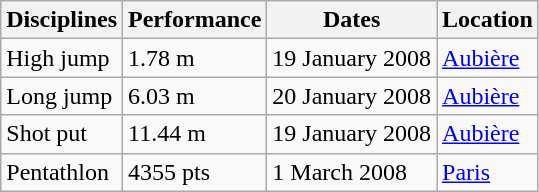<table class="wikitable">
<tr>
<th>Disciplines</th>
<th>Performance</th>
<th>Dates</th>
<th>Location</th>
</tr>
<tr>
<td>High jump</td>
<td>1.78 m</td>
<td>19 January 2008</td>
<td><a href='#'>Aubière</a></td>
</tr>
<tr>
<td>Long jump</td>
<td>6.03 m</td>
<td>20 January 2008</td>
<td><a href='#'>Aubière</a></td>
</tr>
<tr>
<td>Shot put</td>
<td>11.44 m</td>
<td>19 January 2008</td>
<td><a href='#'>Aubière</a></td>
</tr>
<tr>
<td>Pentathlon</td>
<td>4355 pts</td>
<td>1 March 2008</td>
<td><a href='#'>Paris</a></td>
</tr>
</table>
